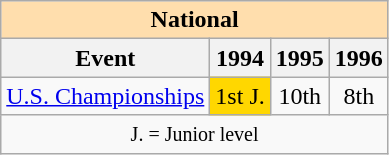<table class="wikitable" style="text-align:center">
<tr>
<th style="background-color: #ffdead; " colspan=4 align=center>National</th>
</tr>
<tr>
<th>Event</th>
<th>1994</th>
<th>1995</th>
<th>1996</th>
</tr>
<tr>
<td align=left><a href='#'>U.S. Championships</a></td>
<td bgcolor=gold>1st J.</td>
<td>10th</td>
<td>8th</td>
</tr>
<tr>
<td colspan=4 align=center><small> J. = Junior level </small></td>
</tr>
</table>
